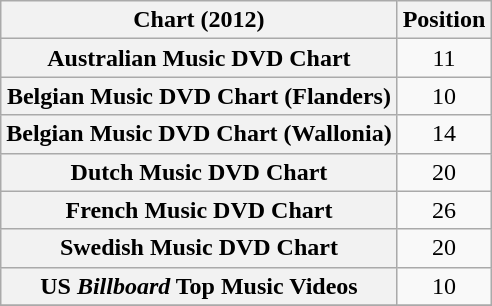<table class="wikitable sortable plainrowheaders">
<tr>
<th scope="col">Chart (2012)</th>
<th scope="col">Position</th>
</tr>
<tr>
<th scope="row">Australian Music DVD Chart</th>
<td align="center">11</td>
</tr>
<tr>
<th scope="row">Belgian Music DVD Chart (Flanders)</th>
<td align="center">10</td>
</tr>
<tr>
<th scope="row">Belgian Music DVD Chart (Wallonia)</th>
<td align="center">14</td>
</tr>
<tr>
<th scope="row">Dutch Music DVD Chart</th>
<td align="center">20</td>
</tr>
<tr>
<th scope="row">French Music DVD Chart</th>
<td style="text-align:center;">26</td>
</tr>
<tr>
<th scope="row">Swedish Music DVD Chart</th>
<td style="text-align: center;">20</td>
</tr>
<tr>
<th scope="row">US <em>Billboard</em> Top Music Videos</th>
<td align="center">10</td>
</tr>
<tr>
</tr>
</table>
